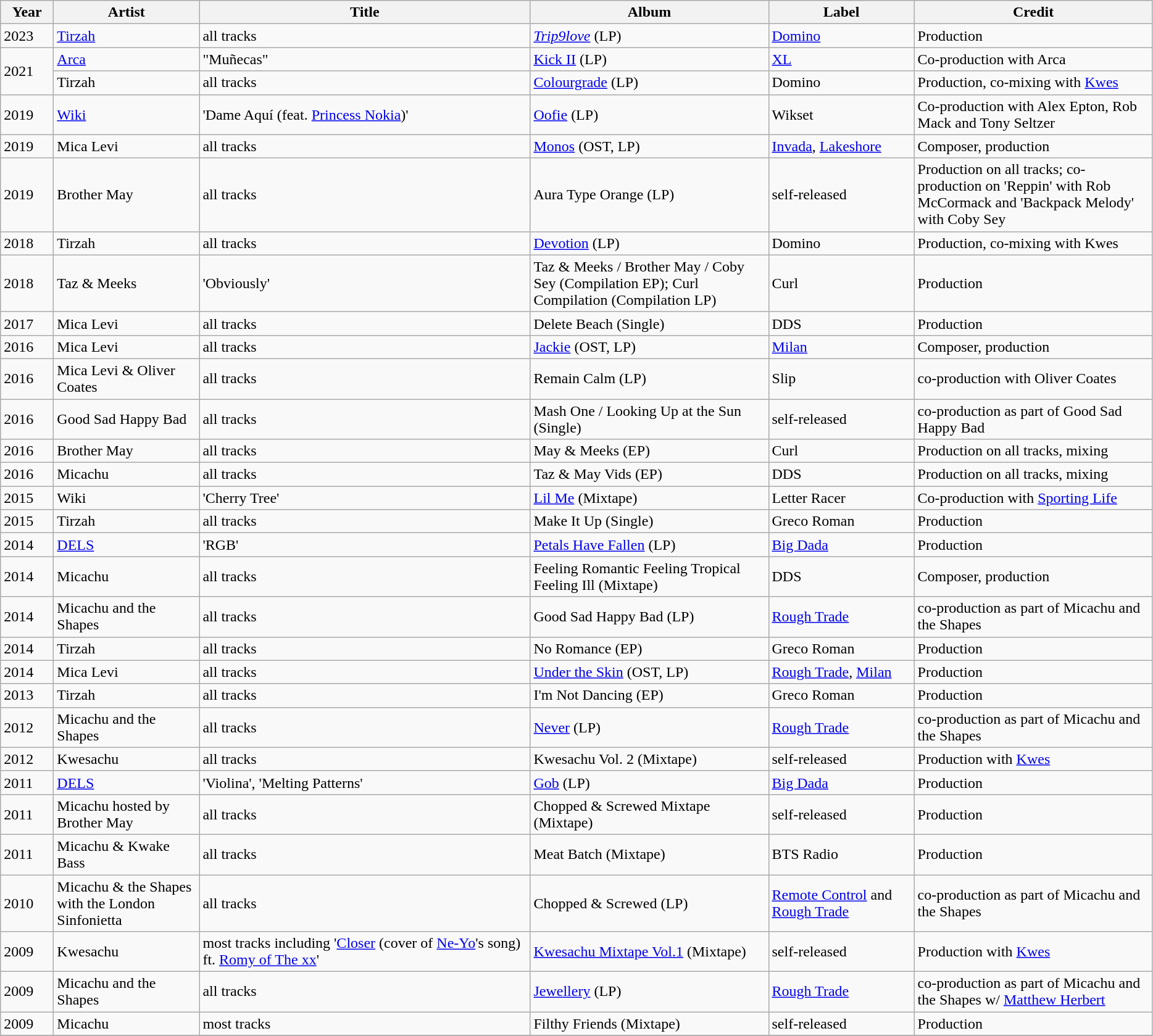<table class="wikitable">
<tr>
<th width="50">Year</th>
<th width="150">Artist</th>
<th width="350">Title</th>
<th width="250">Album</th>
<th width="150">Label</th>
<th width="250">Credit</th>
</tr>
<tr>
<td>2023</td>
<td><a href='#'>Tirzah</a></td>
<td>all tracks</td>
<td><em><a href='#'>Trip9love</a></em> (LP)</td>
<td><a href='#'>Domino</a></td>
<td>Production</td>
</tr>
<tr>
<td rowspan="2">2021</td>
<td><a href='#'>Arca</a></td>
<td>"Muñecas"</td>
<td><a href='#'>Kick II</a> (LP)</td>
<td><a href='#'>XL</a></td>
<td>Co-production with Arca</td>
</tr>
<tr>
<td>Tirzah</td>
<td>all tracks</td>
<td><a href='#'>Colourgrade</a> (LP)</td>
<td>Domino</td>
<td>Production, co-mixing with <a href='#'>Kwes</a></td>
</tr>
<tr>
<td>2019</td>
<td><a href='#'>Wiki</a></td>
<td>'Dame Aquí (feat. <a href='#'>Princess Nokia</a>)'</td>
<td><a href='#'>Oofie</a> (LP)</td>
<td>Wikset</td>
<td>Co-production with Alex Epton, Rob Mack and Tony Seltzer</td>
</tr>
<tr>
<td>2019</td>
<td>Mica Levi</td>
<td>all tracks</td>
<td><a href='#'>Monos</a> (OST, LP)</td>
<td><a href='#'>Invada</a>, <a href='#'>Lakeshore</a></td>
<td>Composer, production</td>
</tr>
<tr>
<td>2019</td>
<td>Brother May</td>
<td>all tracks</td>
<td>Aura Type Orange (LP)</td>
<td>self-released</td>
<td>Production on all tracks; co-production on 'Reppin' with Rob McCormack and 'Backpack Melody' with Coby Sey</td>
</tr>
<tr>
<td>2018</td>
<td>Tirzah</td>
<td>all tracks</td>
<td><a href='#'>Devotion</a> (LP)</td>
<td>Domino</td>
<td>Production, co-mixing with Kwes</td>
</tr>
<tr>
<td>2018</td>
<td>Taz & Meeks</td>
<td>'Obviously'</td>
<td>Taz & Meeks / Brother May / Coby Sey (Compilation EP); Curl Compilation (Compilation LP)</td>
<td>Curl</td>
<td>Production</td>
</tr>
<tr>
<td>2017</td>
<td>Mica Levi</td>
<td>all tracks</td>
<td>Delete Beach (Single)</td>
<td>DDS</td>
<td>Production</td>
</tr>
<tr>
<td>2016</td>
<td>Mica Levi</td>
<td>all tracks</td>
<td><a href='#'>Jackie</a> (OST, LP)</td>
<td><a href='#'>Milan</a></td>
<td>Composer, production</td>
</tr>
<tr>
<td>2016</td>
<td>Mica Levi & Oliver Coates</td>
<td>all tracks</td>
<td>Remain Calm (LP)</td>
<td>Slip</td>
<td>co-production with Oliver Coates</td>
</tr>
<tr>
<td>2016</td>
<td>Good Sad Happy Bad</td>
<td>all tracks</td>
<td>Mash One / Looking Up at the Sun (Single)</td>
<td>self-released</td>
<td>co-production as part of Good Sad Happy Bad</td>
</tr>
<tr>
<td>2016</td>
<td>Brother May</td>
<td>all tracks</td>
<td>May & Meeks (EP)</td>
<td>Curl</td>
<td>Production on all tracks, mixing</td>
</tr>
<tr>
<td>2016</td>
<td>Micachu</td>
<td>all tracks</td>
<td>Taz & May Vids (EP)</td>
<td>DDS</td>
<td>Production on all tracks, mixing</td>
</tr>
<tr>
<td>2015</td>
<td>Wiki</td>
<td>'Cherry Tree'</td>
<td><a href='#'>Lil Me</a> (Mixtape)</td>
<td>Letter Racer</td>
<td>Co-production with <a href='#'>Sporting Life</a></td>
</tr>
<tr>
<td>2015</td>
<td>Tirzah</td>
<td>all tracks</td>
<td>Make It Up (Single)</td>
<td>Greco Roman</td>
<td>Production</td>
</tr>
<tr>
<td>2014</td>
<td><a href='#'>DELS</a></td>
<td>'RGB'</td>
<td><a href='#'>Petals Have Fallen</a> (LP)</td>
<td><a href='#'>Big Dada</a></td>
<td>Production</td>
</tr>
<tr>
<td>2014</td>
<td>Micachu</td>
<td>all tracks</td>
<td>Feeling Romantic Feeling Tropical Feeling Ill (Mixtape)</td>
<td>DDS</td>
<td>Composer, production</td>
</tr>
<tr>
<td>2014</td>
<td>Micachu and the Shapes</td>
<td>all tracks</td>
<td>Good Sad Happy Bad (LP)</td>
<td><a href='#'>Rough Trade</a></td>
<td>co-production as part of Micachu and the Shapes</td>
</tr>
<tr>
<td>2014</td>
<td>Tirzah</td>
<td>all tracks</td>
<td>No Romance (EP)</td>
<td>Greco Roman</td>
<td>Production</td>
</tr>
<tr>
<td>2014</td>
<td>Mica Levi</td>
<td>all tracks</td>
<td><a href='#'>Under the Skin</a> (OST, LP)</td>
<td><a href='#'>Rough Trade</a>, <a href='#'>Milan</a></td>
<td>Production</td>
</tr>
<tr>
<td>2013</td>
<td>Tirzah</td>
<td>all tracks</td>
<td>I'm Not Dancing (EP)</td>
<td>Greco Roman</td>
<td>Production</td>
</tr>
<tr>
<td>2012</td>
<td>Micachu and the Shapes</td>
<td>all tracks</td>
<td><a href='#'>Never</a> (LP)</td>
<td><a href='#'>Rough Trade</a></td>
<td>co-production as part of Micachu and the Shapes</td>
</tr>
<tr>
<td>2012</td>
<td>Kwesachu</td>
<td>all tracks</td>
<td>Kwesachu Vol. 2 (Mixtape)</td>
<td>self-released</td>
<td>Production with <a href='#'>Kwes</a></td>
</tr>
<tr>
<td>2011</td>
<td><a href='#'>DELS</a></td>
<td>'Violina', 'Melting Patterns'</td>
<td><a href='#'>Gob</a> (LP)</td>
<td><a href='#'>Big Dada</a></td>
<td>Production</td>
</tr>
<tr>
<td>2011</td>
<td>Micachu hosted by Brother May</td>
<td>all tracks</td>
<td>Chopped & Screwed Mixtape (Mixtape)</td>
<td>self-released</td>
<td>Production</td>
</tr>
<tr>
<td>2011</td>
<td>Micachu & Kwake Bass</td>
<td>all tracks</td>
<td>Meat Batch (Mixtape)</td>
<td>BTS Radio</td>
<td>Production</td>
</tr>
<tr>
<td>2010</td>
<td>Micachu & the Shapes with the London Sinfonietta</td>
<td>all tracks</td>
<td>Chopped & Screwed (LP)</td>
<td><a href='#'>Remote Control</a> and <a href='#'>Rough Trade</a></td>
<td>co-production as part of Micachu and the Shapes</td>
</tr>
<tr>
<td>2009</td>
<td>Kwesachu</td>
<td>most tracks including '<a href='#'>Closer</a> (cover of <a href='#'>Ne-Yo</a>'s song) ft. <a href='#'>Romy of The xx</a>'</td>
<td><a href='#'>Kwesachu Mixtape Vol.1</a> (Mixtape)</td>
<td>self-released</td>
<td>Production with <a href='#'>Kwes</a></td>
</tr>
<tr>
<td>2009</td>
<td>Micachu and the Shapes</td>
<td>all tracks</td>
<td><a href='#'>Jewellery</a> (LP)</td>
<td><a href='#'>Rough Trade</a></td>
<td>co-production as part of Micachu and the Shapes w/ <a href='#'>Matthew Herbert</a></td>
</tr>
<tr>
<td>2009</td>
<td>Micachu</td>
<td>most tracks</td>
<td>Filthy Friends (Mixtape)</td>
<td>self-released</td>
<td>Production</td>
</tr>
<tr>
</tr>
</table>
